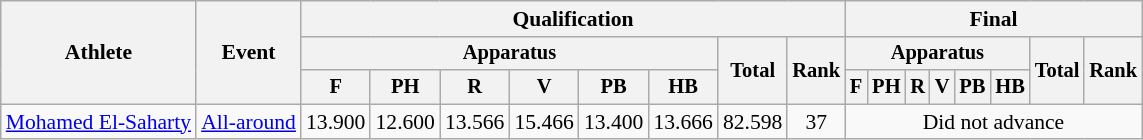<table class="wikitable" style="font-size:90%">
<tr>
<th scope="col" rowspan=3>Athlete</th>
<th scope="col" rowspan=3>Event</th>
<th scope="col" colspan =8>Qualification</th>
<th scope="col" colspan =8>Final</th>
</tr>
<tr style="font-size:95%">
<th scope="col" colspan=6>Apparatus</th>
<th scope="col" rowspan=2>Total</th>
<th scope="col" rowspan=2>Rank</th>
<th scope="col" colspan=6>Apparatus</th>
<th scope="col" rowspan=2>Total</th>
<th scope="col" rowspan=2>Rank</th>
</tr>
<tr style="font-size:95%">
<th scope="col">F</th>
<th scope="col">PH</th>
<th scope="col">R</th>
<th scope="col">V</th>
<th scope="col">PB</th>
<th scope="col">HB</th>
<th scope="col">F</th>
<th scope="col">PH</th>
<th scope="col">R</th>
<th scope="col">V</th>
<th scope="col">PB</th>
<th scope="col">HB</th>
</tr>
<tr align=center>
<td align=left><a href='#'>Mohamed El-Saharty</a></td>
<td align=left><a href='#'>All-around</a></td>
<td>13.900</td>
<td>12.600</td>
<td>13.566</td>
<td>15.466</td>
<td>13.400</td>
<td>13.666</td>
<td>82.598</td>
<td>37</td>
<td colspan=8>Did not advance</td>
</tr>
</table>
